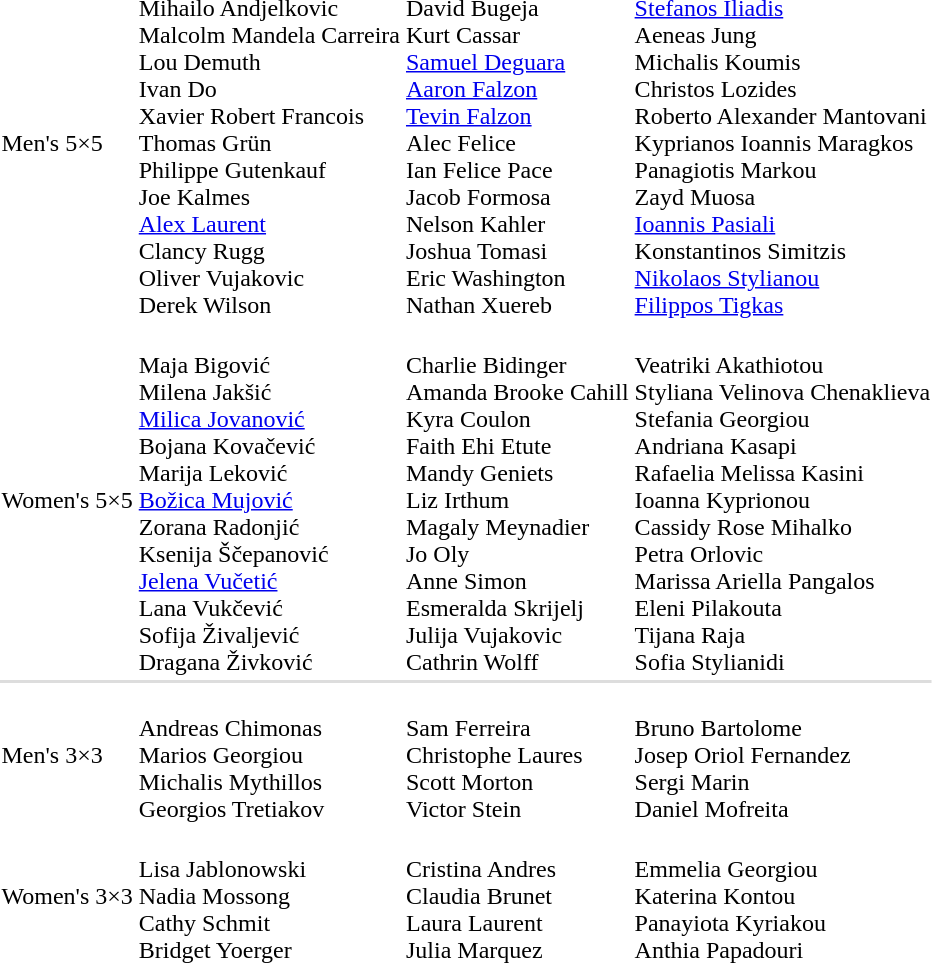<table>
<tr>
<td>Men's 5×5</td>
<td nowrap><br>Mihailo Andjelkovic<br>Malcolm Mandela Carreira<br>Lou Demuth<br>Ivan Do<br>Xavier Robert Francois<br>Thomas Grün<br>Philippe Gutenkauf<br>Joe Kalmes<br><a href='#'>Alex Laurent</a><br>Clancy Rugg<br>Oliver Vujakovic<br>Derek Wilson</td>
<td><br>David Bugeja<br>Kurt Cassar<br><a href='#'>Samuel Deguara</a><br><a href='#'>Aaron Falzon</a><br><a href='#'>Tevin Falzon</a><br>Alec Felice<br>Ian Felice Pace<br>Jacob Formosa<br>Nelson Kahler<br>Joshua Tomasi<br>Eric Washington<br>Nathan Xuereb</td>
<td><br><a href='#'>Stefanos Iliadis</a><br>Aeneas Jung<br>Michalis Koumis<br>Christos Lozides<br>Roberto Alexander Mantovani<br>Kyprianos Ioannis Maragkos<br>Panagiotis Markou<br>Zayd Muosa<br><a href='#'>Ioannis Pasiali</a><br>Konstantinos Simitzis<br><a href='#'>Nikolaos Stylianou</a><br><a href='#'>Filippos Tigkas</a></td>
</tr>
<tr>
<td>Women's 5×5</td>
<td><br>Maja Bigović<br>Milena Jakšić<br><a href='#'>Milica Jovanović</a><br>Bojana Kovačević<br>Marija Leković<br><a href='#'>Božica Mujović</a><br>Zorana Radonjić<br>Ksenija Ščepanović<br><a href='#'>Jelena Vučetić</a><br>Lana Vukčević<br>Sofija Živaljević<br>Dragana Živković</td>
<td nowrap><br>Charlie Bidinger<br>Amanda Brooke Cahill<br>Kyra Coulon<br>Faith Ehi Etute<br>Mandy Geniets<br>Liz Irthum<br>Magaly Meynadier<br>Jo Oly<br>Anne Simon<br>Esmeralda Skrijelj<br>Julija Vujakovic<br>Cathrin Wolff</td>
<td nowrap><br>Veatriki Akathiotou<br>Styliana Velinova Chenaklieva<br>Stefania Georgiou<br>Andriana Kasapi<br>Rafaelia Melissa Kasini<br>Ioanna Kyprionou<br>Cassidy Rose Mihalko<br>Petra Orlovic<br>Marissa Ariella Pangalos<br>Eleni Pilakouta<br>Tijana Raja<br>Sofia Stylianidi</td>
</tr>
<tr bgcolor=#dddddd>
<td colspan=4></td>
</tr>
<tr>
<td>Men's 3×3</td>
<td><br>Andreas Chimonas<br>Marios Georgiou<br>Michalis Mythillos<br>Georgios Tretiakov</td>
<td><br>Sam Ferreira<br>Christophe Laures<br>Scott Morton<br>Victor Stein</td>
<td><br>Bruno Bartolome<br>Josep Oriol Fernandez<br>Sergi Marin<br>Daniel Mofreita</td>
</tr>
<tr>
<td>Women's 3×3</td>
<td><br>Lisa Jablonowski<br>Nadia Mossong<br>Cathy Schmit<br>Bridget Yoerger</td>
<td><br>Cristina Andres<br>Claudia Brunet<br>Laura Laurent<br>Julia Marquez</td>
<td><br>Emmelia Georgiou<br>Katerina Kontou<br>Panayiota Kyriakou<br>Anthia Papadouri</td>
</tr>
</table>
